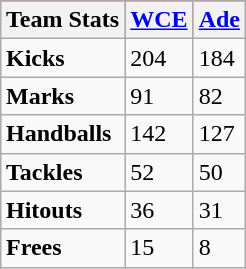<table class="wikitable" style="margin:1em auto;">
<tr bgcolor="#FF0033">
<th>Team Stats</th>
<th><a href='#'>WCE</a></th>
<th><a href='#'>Ade</a></th>
</tr>
<tr>
<td><strong>Kicks</strong></td>
<td>204</td>
<td>184</td>
</tr>
<tr>
<td><strong>Marks</strong></td>
<td>91</td>
<td>82</td>
</tr>
<tr>
<td><strong>Handballs</strong></td>
<td>142</td>
<td>127</td>
</tr>
<tr>
<td><strong>Tackles</strong></td>
<td>52</td>
<td>50</td>
</tr>
<tr>
<td><strong>Hitouts</strong></td>
<td>36</td>
<td>31</td>
</tr>
<tr>
<td><strong>Frees</strong></td>
<td>15</td>
<td>8</td>
</tr>
</table>
